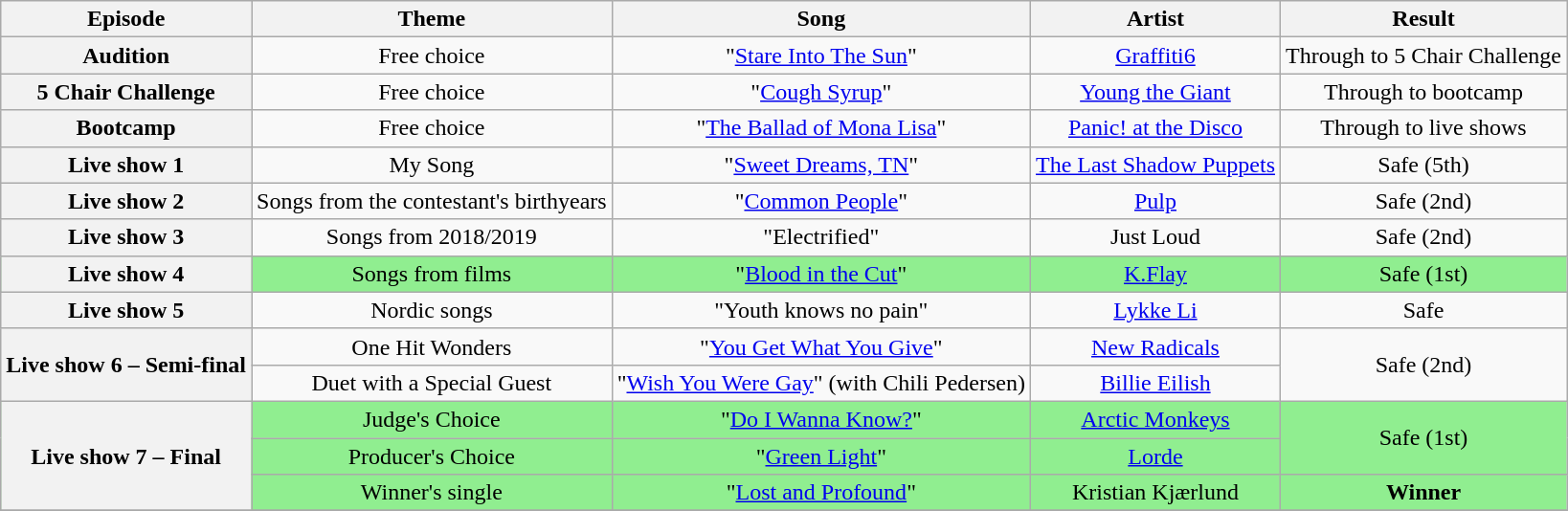<table class="wikitable" style="text-align:center;">
<tr>
<th scope="col">Episode</th>
<th scope="col">Theme</th>
<th scope="col">Song</th>
<th scope="col">Artist</th>
<th scope="col">Result</th>
</tr>
<tr>
<th scope="row">Audition</th>
<td>Free choice</td>
<td>"<a href='#'>Stare Into The Sun</a>"</td>
<td><a href='#'>Graffiti6</a></td>
<td>Through to 5 Chair Challenge</td>
</tr>
<tr>
<th scope="row">5 Chair Challenge</th>
<td>Free choice</td>
<td>"<a href='#'>Cough Syrup</a>"</td>
<td><a href='#'>Young the Giant</a></td>
<td>Through to bootcamp</td>
</tr>
<tr>
<th scope="row">Bootcamp</th>
<td>Free choice</td>
<td>"<a href='#'>The Ballad of Mona Lisa</a>"</td>
<td><a href='#'>Panic! at the Disco</a></td>
<td>Through to live shows</td>
</tr>
<tr>
<th scope="row">Live show 1</th>
<td>My Song</td>
<td>"<a href='#'>Sweet Dreams, TN</a>"</td>
<td><a href='#'>The Last Shadow Puppets</a></td>
<td>Safe (5th)</td>
</tr>
<tr>
<th scope="row">Live show 2</th>
<td>Songs from the contestant's birthyears</td>
<td>"<a href='#'>Common People</a>"</td>
<td><a href='#'>Pulp</a></td>
<td>Safe (2nd)</td>
</tr>
<tr>
<th scope="row">Live show 3</th>
<td>Songs from 2018/2019</td>
<td>"Electrified"</td>
<td>Just Loud</td>
<td>Safe (2nd)</td>
</tr>
<tr bgcolor=lightgreen>
<th scope="row">Live show 4</th>
<td>Songs from films</td>
<td>"<a href='#'>Blood in the Cut</a>"</td>
<td><a href='#'>K.Flay</a></td>
<td>Safe (1st)</td>
</tr>
<tr>
<th scope="row">Live show 5</th>
<td>Nordic songs</td>
<td>"Youth knows no pain"</td>
<td><a href='#'>Lykke Li</a></td>
<td>Safe</td>
</tr>
<tr>
<th scope="row" rowspan="2">Live show 6 – Semi-final</th>
<td>One Hit Wonders</td>
<td>"<a href='#'>You Get What You Give</a>"</td>
<td><a href='#'>New Radicals</a></td>
<td rowspan="2">Safe (2nd)</td>
</tr>
<tr>
<td>Duet with a Special Guest</td>
<td>"<a href='#'>Wish You Were Gay</a>" (with Chili Pedersen)</td>
<td><a href='#'>Billie Eilish</a></td>
</tr>
<tr bgcolor=lightgreen>
<th scope="row" rowspan="3">Live show 7 – Final</th>
<td>Judge's Choice</td>
<td>"<a href='#'>Do I Wanna Know?</a>"</td>
<td><a href='#'>Arctic Monkeys</a></td>
<td rowspan="2">Safe (1st)</td>
</tr>
<tr bgcolor=lightgreen>
<td>Producer's Choice</td>
<td>"<a href='#'>Green Light</a>"</td>
<td><a href='#'>Lorde</a></td>
</tr>
<tr bgcolor=lightgreen>
<td>Winner's single</td>
<td>"<a href='#'>Lost and Profound</a>"</td>
<td>Kristian Kjærlund</td>
<td><strong>Winner</strong></td>
</tr>
<tr>
</tr>
</table>
